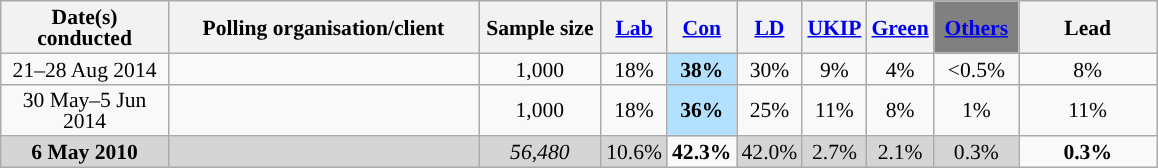<table class="wikitable sortable" style="text-align:center;font-size:90%;line-height:14px">
<tr>
<th ! style="width:105px;">Date(s)<br>conducted</th>
<th style="width:200px;">Polling organisation/client</th>
<th class="unsortable" style="width:75px;">Sample size</th>
<th class="unsortable" style="background:"><a href='#'><span>Lab</span></a></th>
<th class="unsortable" style="background:"><a href='#'><span>Con</span></a></th>
<th class="unsortable" style="background:"><a href='#'><span>LD</span></a></th>
<th class="unsortable" style="background:"><a href='#'><span>UKIP</span></a></th>
<th class="unsortable" style="background:"><a href='#'><span>Green</span></a></th>
<th class="unsortable" style="background:gray; width:50px;"><a href='#'><span>Others</span></a></th>
<th class="unsortable" style="width:85px;">Lead</th>
</tr>
<tr>
<td>21–28 Aug 2014</td>
<td></td>
<td>1,000</td>
<td>18%</td>
<td style="background:#B3E0FF"><strong>38%</strong></td>
<td>30%</td>
<td>9%</td>
<td>4%</td>
<td><0.5%</td>
<td style="background:">8%</td>
</tr>
<tr>
<td>30 May–5 Jun 2014</td>
<td></td>
<td>1,000</td>
<td>18%</td>
<td style="background:#B3E0FF"><strong>36%</strong></td>
<td>25%</td>
<td>11%</td>
<td>8%</td>
<td>1%</td>
<td style="background:">11%</td>
</tr>
<tr>
<td style="background:#D5D5D5"><strong>6 May 2010</strong></td>
<td style="background:#D5D5D5"></td>
<td style="background:#D5D5D5"><em>56,480</em></td>
<td style="background:#D5D5D5">10.6%</td>
<td style="background:"><strong>42.3%</strong></td>
<td style="background:#D5D5D5">42.0%</td>
<td style="background:#D5D5D5">2.7%</td>
<td style="background:#D5D5D5">2.1%</td>
<td style="background:#D5D5D5">0.3%</td>
<td style="background:"><strong>0.3% </strong></td>
</tr>
</table>
